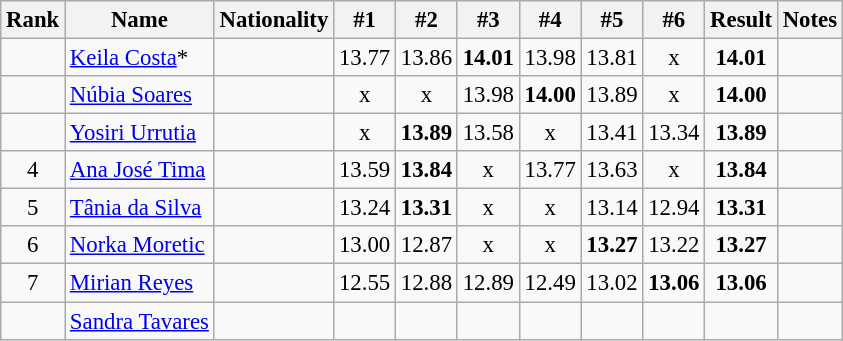<table class="wikitable sortable" style="text-align:center;font-size:95%">
<tr>
<th>Rank</th>
<th>Name</th>
<th>Nationality</th>
<th>#1</th>
<th>#2</th>
<th>#3</th>
<th>#4</th>
<th>#5</th>
<th>#6</th>
<th>Result</th>
<th>Notes</th>
</tr>
<tr>
<td></td>
<td align=left><a href='#'>Keila Costa</a>*</td>
<td align=left></td>
<td>13.77</td>
<td>13.86</td>
<td><strong>14.01</strong></td>
<td>13.98</td>
<td>13.81</td>
<td>x</td>
<td><strong>14.01</strong></td>
<td></td>
</tr>
<tr>
<td></td>
<td align=left><a href='#'>Núbia Soares</a></td>
<td align=left></td>
<td>x</td>
<td>x</td>
<td>13.98</td>
<td><strong>14.00</strong></td>
<td>13.89</td>
<td>x</td>
<td><strong>14.00</strong></td>
<td></td>
</tr>
<tr>
<td></td>
<td align=left><a href='#'>Yosiri Urrutia</a></td>
<td align=left></td>
<td>x</td>
<td><strong>13.89</strong></td>
<td>13.58</td>
<td>x</td>
<td>13.41</td>
<td>13.34</td>
<td><strong>13.89</strong></td>
<td></td>
</tr>
<tr>
<td>4</td>
<td align=left><a href='#'>Ana José Tima</a></td>
<td align=left></td>
<td>13.59</td>
<td><strong>13.84</strong></td>
<td>x</td>
<td>13.77</td>
<td>13.63</td>
<td>x</td>
<td><strong>13.84</strong></td>
<td></td>
</tr>
<tr>
<td>5</td>
<td align=left><a href='#'>Tânia da Silva</a></td>
<td align=left></td>
<td>13.24</td>
<td><strong>13.31</strong></td>
<td>x</td>
<td>x</td>
<td>13.14</td>
<td>12.94</td>
<td><strong>13.31</strong></td>
<td></td>
</tr>
<tr>
<td>6</td>
<td align=left><a href='#'>Norka Moretic</a></td>
<td align=left></td>
<td>13.00</td>
<td>12.87</td>
<td>x</td>
<td>x</td>
<td><strong>13.27</strong></td>
<td>13.22</td>
<td><strong>13.27</strong></td>
<td></td>
</tr>
<tr>
<td>7</td>
<td align=left><a href='#'>Mirian Reyes</a></td>
<td align=left></td>
<td>12.55</td>
<td>12.88</td>
<td>12.89</td>
<td>12.49</td>
<td>13.02</td>
<td><strong>13.06</strong></td>
<td><strong>13.06</strong></td>
<td></td>
</tr>
<tr>
<td></td>
<td align=left><a href='#'>Sandra Tavares</a></td>
<td align=left></td>
<td></td>
<td></td>
<td></td>
<td></td>
<td></td>
<td></td>
<td><strong></strong></td>
<td></td>
</tr>
</table>
